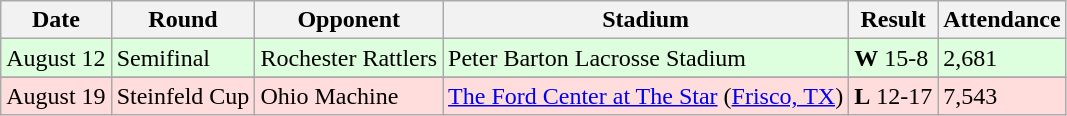<table class="wikitable">
<tr>
<th>Date</th>
<th>Round</th>
<th>Opponent</th>
<th>Stadium</th>
<th>Result</th>
<th>Attendance</th>
</tr>
<tr bgcolor=DDFFDD>
<td>August 12</td>
<td>Semifinal</td>
<td>Rochester Rattlers</td>
<td>Peter Barton Lacrosse Stadium</td>
<td><strong>W</strong> 15-8</td>
<td>2,681</td>
</tr>
<tr>
</tr>
<tr bgcolor=FFDDDD>
<td>August 19</td>
<td>Steinfeld Cup</td>
<td>Ohio Machine</td>
<td><a href='#'>The Ford Center at The Star</a> (<a href='#'>Frisco, TX</a>)</td>
<td><strong>L</strong> 12-17</td>
<td>7,543</td>
</tr>
</table>
